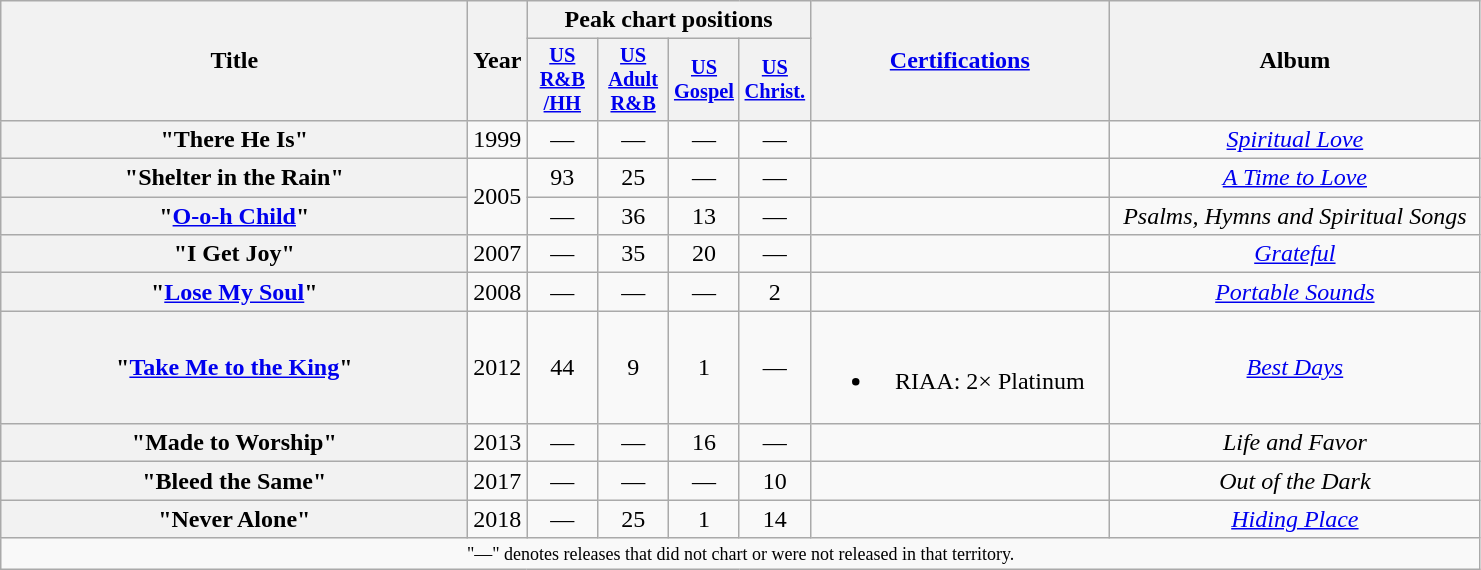<table class="wikitable plainrowheaders" style="text-align:center;" border="1">
<tr>
<th scope="col"  rowspan=2 style="width:19em;">Title</th>
<th scope="col"  rowspan=2>Year</th>
<th scope="col"  colspan=4>Peak chart positions</th>
<th scope="col" rowspan="2" style="width:12em;"><a href='#'>Certifications</a></th>
<th scope="col"  rowspan=2 style="width:15em;">Album</th>
</tr>
<tr>
<th scope="col" style="width:3em;font-size:85%;"><a href='#'>US<br>R&B<br>/HH</a><br></th>
<th scope="col" style="width:3em;font-size:85%;"><a href='#'>US<br>Adult<br>R&B</a><br></th>
<th scope="col" style="width:3em;font-size:85%;"><a href='#'>US<br>Gospel</a><br></th>
<th scope="col" style="width:3em;font-size:85%;"><a href='#'>US<br>Christ.</a><br></th>
</tr>
<tr>
<th scope="row">"There He Is"<br></th>
<td>1999</td>
<td>—</td>
<td>—</td>
<td>—</td>
<td>—</td>
<td></td>
<td><em><a href='#'>Spiritual Love</a></em></td>
</tr>
<tr>
<th scope="row">"Shelter in the Rain"<br></th>
<td rowspan=2>2005</td>
<td>93</td>
<td>25</td>
<td>—</td>
<td>—</td>
<td></td>
<td><em><a href='#'>A Time to Love</a></em></td>
</tr>
<tr>
<th scope="row">"<a href='#'>O-o-h Child</a>"<br></th>
<td>—</td>
<td>36</td>
<td>13</td>
<td>—</td>
<td></td>
<td><em>Psalms, Hymns and Spiritual Songs</em></td>
</tr>
<tr>
<th scope="row">"I Get Joy"<br></th>
<td>2007</td>
<td>—</td>
<td>35</td>
<td>20</td>
<td>—</td>
<td></td>
<td><em><a href='#'>Grateful</a></em></td>
</tr>
<tr>
<th scope="row">"<a href='#'>Lose My Soul</a>"<br></th>
<td>2008</td>
<td>—</td>
<td>—</td>
<td>—</td>
<td>2</td>
<td></td>
<td><em><a href='#'>Portable Sounds</a></em></td>
</tr>
<tr>
<th scope="row">"<a href='#'>Take Me to the King</a>"<br></th>
<td>2012</td>
<td>44</td>
<td>9</td>
<td>1</td>
<td>—</td>
<td><br><ul><li>RIAA: 2× Platinum</li></ul></td>
<td><em><a href='#'>Best Days</a></em></td>
</tr>
<tr>
<th scope="row">"Made to Worship"<br></th>
<td>2013</td>
<td>—</td>
<td>—</td>
<td>16</td>
<td>—</td>
<td></td>
<td><em>Life and Favor</em></td>
</tr>
<tr>
<th scope="row">"Bleed the Same"<br></th>
<td>2017</td>
<td>—</td>
<td>—</td>
<td>—</td>
<td>10</td>
<td></td>
<td><em>Out of the Dark</em></td>
</tr>
<tr>
<th scope="row">"Never Alone"<br></th>
<td>2018</td>
<td>—</td>
<td>25</td>
<td>1</td>
<td>14</td>
<td></td>
<td><em><a href='#'>Hiding Place</a></em></td>
</tr>
<tr>
<td colspan="9" style="text-align:center; font-size:9pt;">"—" denotes releases that did not chart or were not released in that territory.</td>
</tr>
</table>
